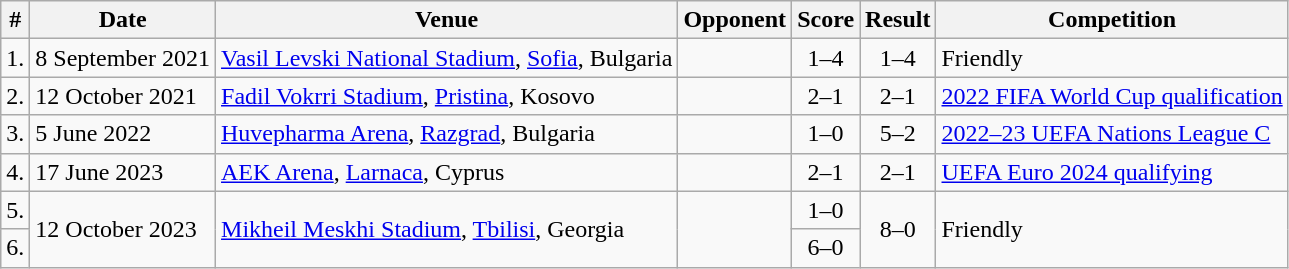<table class="wikitable sortable">
<tr>
<th>#</th>
<th>Date</th>
<th>Venue</th>
<th>Opponent</th>
<th>Score</th>
<th>Result</th>
<th>Competition</th>
</tr>
<tr>
<td>1.</td>
<td>8 September 2021</td>
<td><a href='#'>Vasil Levski National Stadium</a>, <a href='#'>Sofia</a>, Bulgaria</td>
<td></td>
<td align="center">1–4</td>
<td align="center">1–4</td>
<td>Friendly</td>
</tr>
<tr>
<td>2.</td>
<td>12 October 2021</td>
<td><a href='#'>Fadil Vokrri Stadium</a>, <a href='#'>Pristina</a>, Kosovo</td>
<td></td>
<td align="center">2–1</td>
<td align="center">2–1</td>
<td><a href='#'>2022 FIFA World Cup qualification</a></td>
</tr>
<tr>
<td>3.</td>
<td>5 June 2022</td>
<td><a href='#'>Huvepharma Arena</a>, <a href='#'>Razgrad</a>, Bulgaria</td>
<td></td>
<td align="center">1–0</td>
<td align="center">5–2</td>
<td><a href='#'>2022–23 UEFA Nations League C</a></td>
</tr>
<tr>
<td>4.</td>
<td>17 June 2023</td>
<td><a href='#'>AEK Arena</a>, <a href='#'>Larnaca</a>, Cyprus</td>
<td></td>
<td align="center">2–1</td>
<td align="center">2–1</td>
<td><a href='#'>UEFA Euro 2024 qualifying</a></td>
</tr>
<tr>
<td>5.</td>
<td rowspan=2>12 October 2023</td>
<td rowspan=2><a href='#'>Mikheil Meskhi Stadium</a>, <a href='#'>Tbilisi</a>, Georgia</td>
<td rowspan=2></td>
<td align="center">1–0</td>
<td rowspan="2" align="center">8–0</td>
<td rowspan=4>Friendly</td>
</tr>
<tr>
<td>6.</td>
<td align="center">6–0</td>
</tr>
</table>
